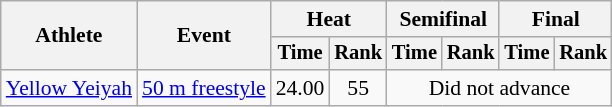<table class=wikitable style="font-size:90%">
<tr>
<th rowspan="2">Athlete</th>
<th rowspan="2">Event</th>
<th colspan="2">Heat</th>
<th colspan="2">Semifinal</th>
<th colspan="2">Final</th>
</tr>
<tr style="font-size:95%">
<th>Time</th>
<th>Rank</th>
<th>Time</th>
<th>Rank</th>
<th>Time</th>
<th>Rank</th>
</tr>
<tr align=center>
<td align=left><a href='#'>Yellow Yeiyah</a></td>
<td align=left><a href='#'>50 m freestyle</a></td>
<td>24.00</td>
<td>55</td>
<td colspan=4>Did not advance</td>
</tr>
</table>
